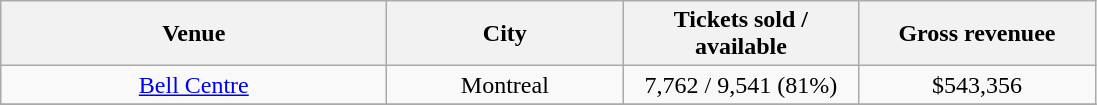<table class="wikitable" style="text-align:center">
<tr>
<th style="width:250px;">Venue</th>
<th style="width:150px;">City</th>
<th style="width:150px;">Tickets sold / available</th>
<th style="width:150px;">Gross revenuee</th>
</tr>
<tr>
<td><a href='#'>Bell Centre</a></td>
<td>Montreal</td>
<td>7,762 / 9,541 (81%)</td>
<td>$543,356</td>
</tr>
<tr>
</tr>
</table>
